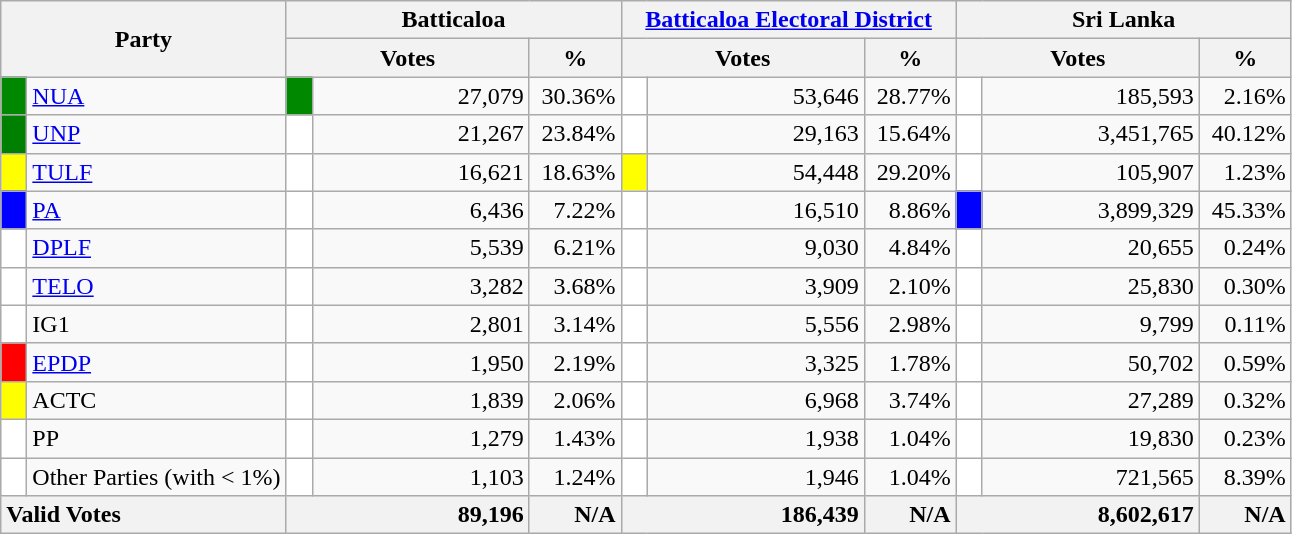<table class="wikitable">
<tr>
<th colspan="2" width="144px"rowspan="2">Party</th>
<th colspan="3" width="216px">Batticaloa</th>
<th colspan="3" width="216px"><a href='#'>Batticaloa Electoral District</a></th>
<th colspan="3" width="216px">Sri Lanka</th>
</tr>
<tr>
<th colspan="2" width="144px">Votes</th>
<th>%</th>
<th colspan="2" width="144px">Votes</th>
<th>%</th>
<th colspan="2" width="144px">Votes</th>
<th>%</th>
</tr>
<tr>
<td style="background-color:#008800;" width="10px"></td>
<td style="text-align:left;"><a href='#'>NUA</a></td>
<td style="background-color:#008800;" width="10px"></td>
<td style="text-align:right;">27,079</td>
<td style="text-align:right;">30.36%</td>
<td style="background-color:white;" width="10px"></td>
<td style="text-align:right;">53,646</td>
<td style="text-align:right;">28.77%</td>
<td style="background-color:white;" width="10px"></td>
<td style="text-align:right;">185,593</td>
<td style="text-align:right;">2.16%</td>
</tr>
<tr>
<td style="background-color:green;" width="10px"></td>
<td style="text-align:left;"><a href='#'>UNP</a></td>
<td style="background-color:white;" width="10px"></td>
<td style="text-align:right;">21,267</td>
<td style="text-align:right;">23.84%</td>
<td style="background-color:white;" width="10px"></td>
<td style="text-align:right;">29,163</td>
<td style="text-align:right;">15.64%</td>
<td style="background-color:white;" width="10px"></td>
<td style="text-align:right;">3,451,765</td>
<td style="text-align:right;">40.12%</td>
</tr>
<tr>
<td style="background-color:yellow;" width="10px"></td>
<td style="text-align:left;"><a href='#'>TULF</a></td>
<td style="background-color:white;" width="10px"></td>
<td style="text-align:right;">16,621</td>
<td style="text-align:right;">18.63%</td>
<td style="background-color:yellow;" width="10px"></td>
<td style="text-align:right;">54,448</td>
<td style="text-align:right;">29.20%</td>
<td style="background-color:white;" width="10px"></td>
<td style="text-align:right;">105,907</td>
<td style="text-align:right;">1.23%</td>
</tr>
<tr>
<td style="background-color:blue;" width="10px"></td>
<td style="text-align:left;"><a href='#'>PA</a></td>
<td style="background-color:white;" width="10px"></td>
<td style="text-align:right;">6,436</td>
<td style="text-align:right;">7.22%</td>
<td style="background-color:white;" width="10px"></td>
<td style="text-align:right;">16,510</td>
<td style="text-align:right;">8.86%</td>
<td style="background-color:blue;" width="10px"></td>
<td style="text-align:right;">3,899,329</td>
<td style="text-align:right;">45.33%</td>
</tr>
<tr>
<td style="background-color:white;" width="10px"></td>
<td style="text-align:left;"><a href='#'>DPLF</a></td>
<td style="background-color:white;" width="10px"></td>
<td style="text-align:right;">5,539</td>
<td style="text-align:right;">6.21%</td>
<td style="background-color:white;" width="10px"></td>
<td style="text-align:right;">9,030</td>
<td style="text-align:right;">4.84%</td>
<td style="background-color:white;" width="10px"></td>
<td style="text-align:right;">20,655</td>
<td style="text-align:right;">0.24%</td>
</tr>
<tr>
<td style="background-color:white;" width="10px"></td>
<td style="text-align:left;"><a href='#'>TELO</a></td>
<td style="background-color:white;" width="10px"></td>
<td style="text-align:right;">3,282</td>
<td style="text-align:right;">3.68%</td>
<td style="background-color:white;" width="10px"></td>
<td style="text-align:right;">3,909</td>
<td style="text-align:right;">2.10%</td>
<td style="background-color:white;" width="10px"></td>
<td style="text-align:right;">25,830</td>
<td style="text-align:right;">0.30%</td>
</tr>
<tr>
<td style="background-color:white;" width="10px"></td>
<td style="text-align:left;">IG1</td>
<td style="background-color:white;" width="10px"></td>
<td style="text-align:right;">2,801</td>
<td style="text-align:right;">3.14%</td>
<td style="background-color:white;" width="10px"></td>
<td style="text-align:right;">5,556</td>
<td style="text-align:right;">2.98%</td>
<td style="background-color:white;" width="10px"></td>
<td style="text-align:right;">9,799</td>
<td style="text-align:right;">0.11%</td>
</tr>
<tr>
<td style="background-color:red;" width="10px"></td>
<td style="text-align:left;"><a href='#'>EPDP</a></td>
<td style="background-color:white;" width="10px"></td>
<td style="text-align:right;">1,950</td>
<td style="text-align:right;">2.19%</td>
<td style="background-color:white;" width="10px"></td>
<td style="text-align:right;">3,325</td>
<td style="text-align:right;">1.78%</td>
<td style="background-color:white;" width="10px"></td>
<td style="text-align:right;">50,702</td>
<td style="text-align:right;">0.59%</td>
</tr>
<tr>
<td style="background-color:yellow;" width="10px"></td>
<td style="text-align:left;">ACTC</td>
<td style="background-color:white;" width="10px"></td>
<td style="text-align:right;">1,839</td>
<td style="text-align:right;">2.06%</td>
<td style="background-color:white;" width="10px"></td>
<td style="text-align:right;">6,968</td>
<td style="text-align:right;">3.74%</td>
<td style="background-color:white;" width="10px"></td>
<td style="text-align:right;">27,289</td>
<td style="text-align:right;">0.32%</td>
</tr>
<tr>
<td style="background-color:white;" width="10px"></td>
<td style="text-align:left;">PP</td>
<td style="background-color:white;" width="10px"></td>
<td style="text-align:right;">1,279</td>
<td style="text-align:right;">1.43%</td>
<td style="background-color:white;" width="10px"></td>
<td style="text-align:right;">1,938</td>
<td style="text-align:right;">1.04%</td>
<td style="background-color:white;" width="10px"></td>
<td style="text-align:right;">19,830</td>
<td style="text-align:right;">0.23%</td>
</tr>
<tr>
<td style="background-color:white;" width="10px"></td>
<td style="text-align:left;">Other Parties (with < 1%)</td>
<td style="background-color:white;" width="10px"></td>
<td style="text-align:right;">1,103</td>
<td style="text-align:right;">1.24%</td>
<td style="background-color:white;" width="10px"></td>
<td style="text-align:right;">1,946</td>
<td style="text-align:right;">1.04%</td>
<td style="background-color:white;" width="10px"></td>
<td style="text-align:right;">721,565</td>
<td style="text-align:right;">8.39%</td>
</tr>
<tr>
<th colspan="2" width="144px"style="text-align:left;">Valid Votes</th>
<th style="text-align:right;"colspan="2" width="144px">89,196</th>
<th style="text-align:right;">N/A</th>
<th style="text-align:right;"colspan="2" width="144px">186,439</th>
<th style="text-align:right;">N/A</th>
<th style="text-align:right;"colspan="2" width="144px">8,602,617</th>
<th style="text-align:right;">N/A</th>
</tr>
</table>
